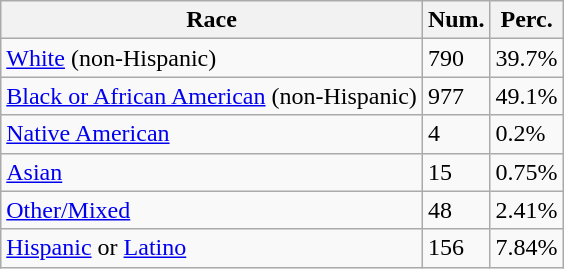<table class="wikitable">
<tr>
<th>Race</th>
<th>Num.</th>
<th>Perc.</th>
</tr>
<tr>
<td><a href='#'>White</a> (non-Hispanic)</td>
<td>790</td>
<td>39.7%</td>
</tr>
<tr>
<td><a href='#'>Black or African American</a> (non-Hispanic)</td>
<td>977</td>
<td>49.1%</td>
</tr>
<tr>
<td><a href='#'>Native American</a></td>
<td>4</td>
<td>0.2%</td>
</tr>
<tr>
<td><a href='#'>Asian</a></td>
<td>15</td>
<td>0.75%</td>
</tr>
<tr>
<td><a href='#'>Other/Mixed</a></td>
<td>48</td>
<td>2.41%</td>
</tr>
<tr>
<td><a href='#'>Hispanic</a> or <a href='#'>Latino</a></td>
<td>156</td>
<td>7.84%</td>
</tr>
</table>
